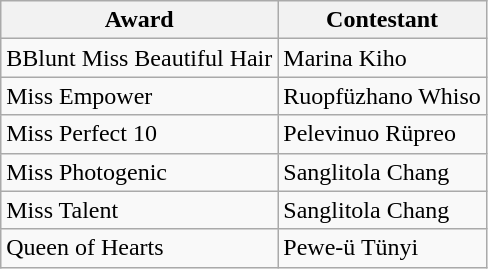<table class="wikitable">
<tr>
<th>Award</th>
<th>Contestant</th>
</tr>
<tr>
<td>BBlunt Miss Beautiful Hair</td>
<td>Marina Kiho</td>
</tr>
<tr>
<td>Miss Empower</td>
<td>Ruopfüzhano Whiso</td>
</tr>
<tr>
<td>Miss Perfect 10</td>
<td>Pelevinuo Rüpreo</td>
</tr>
<tr>
<td>Miss Photogenic</td>
<td>Sanglitola Chang</td>
</tr>
<tr>
<td>Miss Talent</td>
<td>Sanglitola Chang</td>
</tr>
<tr>
<td>Queen of Hearts</td>
<td>Pewe-ü Tünyi</td>
</tr>
</table>
